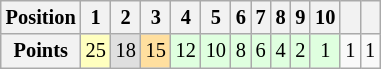<table class="wikitable" style="font-size: 85%;">
<tr>
<th>Position</th>
<th>1</th>
<th>2</th>
<th>3</th>
<th>4</th>
<th>5</th>
<th>6</th>
<th>7</th>
<th>8</th>
<th>9</th>
<th>10</th>
<th></th>
<th></th>
</tr>
<tr align="center">
<th>Points</th>
<td style="background:#FFFFBF;">25</td>
<td style="background:#DFDFDF;">18</td>
<td style="background:#FFDF9F;">15</td>
<td style="background:#DFFFDF;">12</td>
<td style="background:#DFFFDF;">10</td>
<td style="background:#DFFFDF;">8</td>
<td style="background:#DFFFDF;">6</td>
<td style="background:#DFFFDF;">4</td>
<td style="background:#DFFFDF;">2</td>
<td style="background:#DFFFDF;">1</td>
<td>1</td>
<td>1</td>
</tr>
</table>
